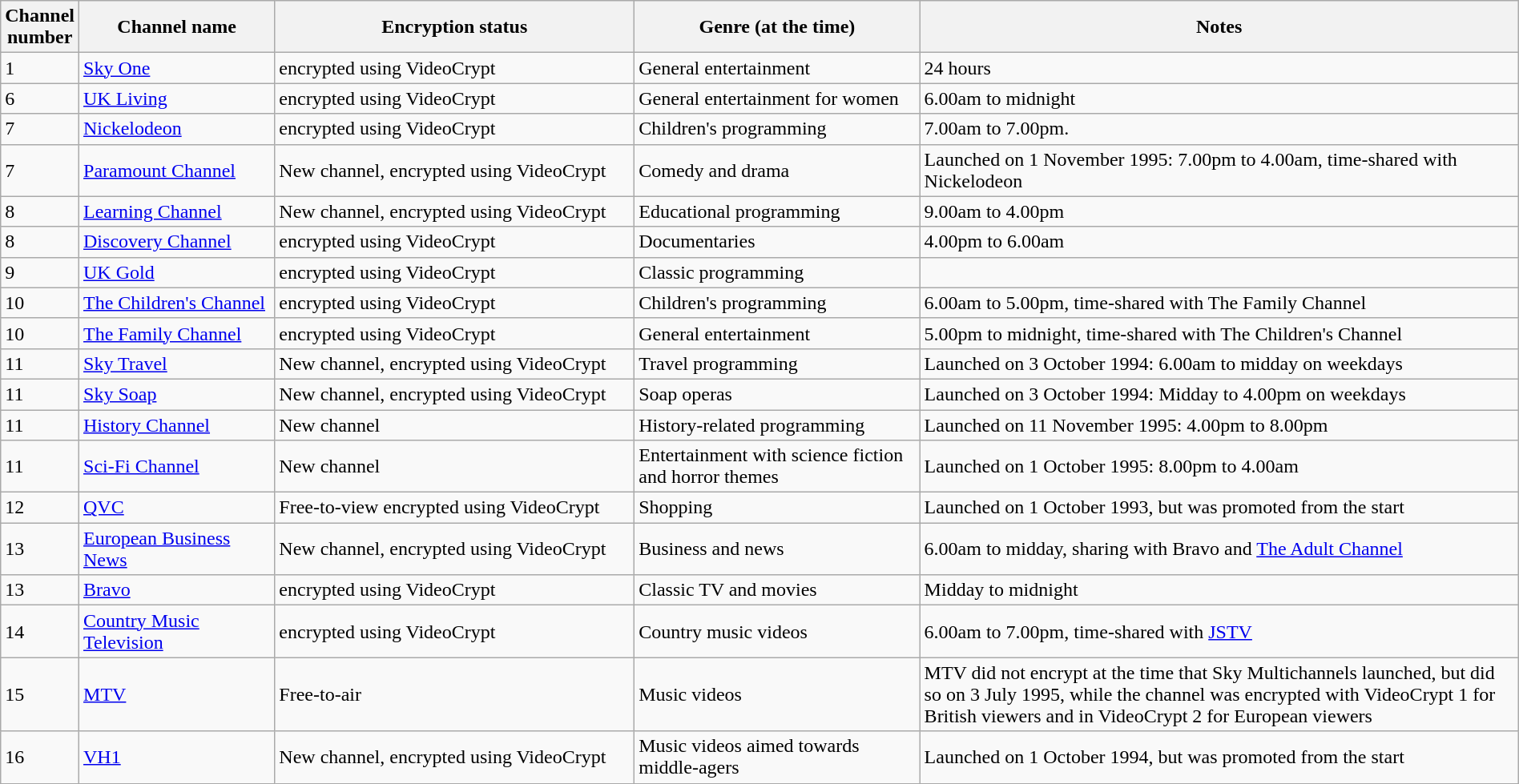<table class="wikitable sortable" width="100%">
<tr>
<th width="4%">Channel number</th>
<th width="13%">Channel name</th>
<th width="24%">Encryption status</th>
<th width="19%">Genre (at the time)</th>
<th width="40%">Notes</th>
</tr>
<tr>
<td>1</td>
<td><a href='#'>Sky One</a></td>
<td>encrypted using VideoCrypt</td>
<td>General entertainment</td>
<td>24 hours</td>
</tr>
<tr>
<td>6</td>
<td><a href='#'>UK Living</a></td>
<td>encrypted using VideoCrypt</td>
<td>General entertainment for women</td>
<td>6.00am to midnight</td>
</tr>
<tr>
<td>7</td>
<td><a href='#'>Nickelodeon</a></td>
<td>encrypted using VideoCrypt</td>
<td>Children's programming</td>
<td>7.00am to 7.00pm.</td>
</tr>
<tr>
<td>7</td>
<td><a href='#'>Paramount Channel</a></td>
<td>New channel, encrypted using VideoCrypt</td>
<td>Comedy and drama</td>
<td>Launched on 1 November 1995: 7.00pm to 4.00am, time-shared with Nickelodeon</td>
</tr>
<tr>
<td>8</td>
<td><a href='#'>Learning Channel</a></td>
<td>New channel, encrypted using VideoCrypt</td>
<td>Educational programming</td>
<td>9.00am to 4.00pm</td>
</tr>
<tr>
<td>8</td>
<td><a href='#'>Discovery Channel</a></td>
<td>encrypted using VideoCrypt</td>
<td>Documentaries</td>
<td>4.00pm to 6.00am</td>
</tr>
<tr>
<td>9</td>
<td><a href='#'>UK Gold</a></td>
<td>encrypted using VideoCrypt</td>
<td>Classic programming</td>
<td></td>
</tr>
<tr>
<td>10</td>
<td><a href='#'>The Children's Channel</a></td>
<td>encrypted using VideoCrypt</td>
<td>Children's programming</td>
<td>6.00am to 5.00pm, time-shared with The Family Channel</td>
</tr>
<tr>
<td>10</td>
<td><a href='#'>The Family Channel</a></td>
<td>encrypted using VideoCrypt</td>
<td>General entertainment</td>
<td>5.00pm to midnight, time-shared with The Children's Channel</td>
</tr>
<tr>
<td>11</td>
<td><a href='#'>Sky Travel</a></td>
<td>New channel, encrypted using VideoCrypt</td>
<td>Travel programming</td>
<td>Launched on 3 October 1994: 6.00am to midday on weekdays </td>
</tr>
<tr>
<td>11</td>
<td><a href='#'>Sky Soap</a></td>
<td>New channel, encrypted using VideoCrypt</td>
<td>Soap operas</td>
<td>Launched on 3 October 1994: Midday to 4.00pm on weekdays </td>
</tr>
<tr>
<td>11</td>
<td><a href='#'>History Channel</a></td>
<td>New channel</td>
<td>History-related programming</td>
<td>Launched on 11 November 1995: 4.00pm to 8.00pm</td>
</tr>
<tr>
<td>11</td>
<td><a href='#'>Sci-Fi Channel</a></td>
<td>New channel</td>
<td>Entertainment with science fiction and horror themes</td>
<td>Launched on 1 October 1995: 8.00pm to 4.00am</td>
</tr>
<tr>
<td>12</td>
<td><a href='#'>QVC</a></td>
<td>Free-to-view encrypted using VideoCrypt</td>
<td>Shopping</td>
<td>Launched on 1 October 1993, but was promoted from the start</td>
</tr>
<tr>
<td>13</td>
<td><a href='#'>European Business News</a></td>
<td>New channel, encrypted using VideoCrypt</td>
<td>Business and news</td>
<td>6.00am to midday, sharing with Bravo and <a href='#'>The Adult Channel</a></td>
</tr>
<tr>
<td>13</td>
<td><a href='#'>Bravo</a></td>
<td>encrypted using VideoCrypt</td>
<td>Classic TV and movies</td>
<td>Midday to midnight</td>
</tr>
<tr>
<td>14</td>
<td><a href='#'>Country Music Television</a></td>
<td>encrypted using VideoCrypt</td>
<td>Country music videos</td>
<td>6.00am to 7.00pm, time-shared with <a href='#'>JSTV</a></td>
</tr>
<tr>
<td>15</td>
<td><a href='#'>MTV</a></td>
<td>Free-to-air</td>
<td>Music videos</td>
<td>MTV did not encrypt at the time that Sky Multichannels launched, but did so on 3 July 1995, while the channel was encrypted with VideoCrypt 1 for British viewers and in VideoCrypt 2 for European viewers</td>
</tr>
<tr>
<td>16</td>
<td><a href='#'>VH1</a></td>
<td>New channel, encrypted using VideoCrypt</td>
<td>Music videos aimed towards middle-agers</td>
<td>Launched on 1 October 1994, but was promoted from the start</td>
</tr>
</table>
